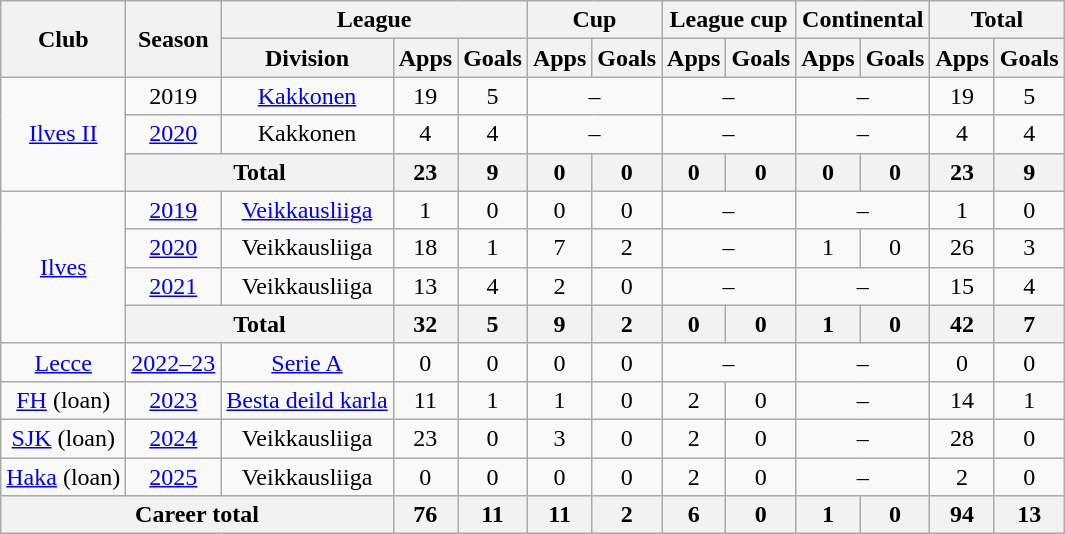<table class="wikitable" style="text-align:center">
<tr>
<th rowspan="2">Club</th>
<th rowspan="2">Season</th>
<th colspan="3">League</th>
<th colspan="2">Cup</th>
<th colspan="2">League cup</th>
<th colspan="2">Continental</th>
<th colspan="2">Total</th>
</tr>
<tr>
<th>Division</th>
<th>Apps</th>
<th>Goals</th>
<th>Apps</th>
<th>Goals</th>
<th>Apps</th>
<th>Goals</th>
<th>Apps</th>
<th>Goals</th>
<th>Apps</th>
<th>Goals</th>
</tr>
<tr>
<td rowspan="3"><a href='#'>Ilves II</a></td>
<td>2019</td>
<td><a href='#'>Kakkonen</a></td>
<td>19</td>
<td>5</td>
<td colspan="2">–</td>
<td colspan="2">–</td>
<td colspan="2">–</td>
<td>19</td>
<td>5</td>
</tr>
<tr>
<td><a href='#'>2020</a></td>
<td>Kakkonen</td>
<td>4</td>
<td>4</td>
<td colspan="2">–</td>
<td colspan="2">–</td>
<td colspan="2">–</td>
<td>4</td>
<td>4</td>
</tr>
<tr>
<th colspan="2">Total</th>
<th>23</th>
<th>9</th>
<th>0</th>
<th>0</th>
<th>0</th>
<th>0</th>
<th>0</th>
<th>0</th>
<th>23</th>
<th>9</th>
</tr>
<tr>
<td rowspan="4"><a href='#'>Ilves</a></td>
<td><a href='#'>2019</a></td>
<td><a href='#'>Veikkausliiga</a></td>
<td>1</td>
<td>0</td>
<td>0</td>
<td>0</td>
<td colspan="2">–</td>
<td colspan="2">–</td>
<td>1</td>
<td>0</td>
</tr>
<tr>
<td><a href='#'>2020</a></td>
<td>Veikkausliiga</td>
<td>18</td>
<td>1</td>
<td>7</td>
<td>2</td>
<td colspan="2">–</td>
<td>1</td>
<td>0</td>
<td>26</td>
<td>3</td>
</tr>
<tr>
<td><a href='#'>2021</a></td>
<td>Veikkausliiga</td>
<td>13</td>
<td>4</td>
<td>2</td>
<td>0</td>
<td colspan="2">–</td>
<td colspan="2">–</td>
<td>15</td>
<td>4</td>
</tr>
<tr>
<th colspan="2">Total</th>
<th>32</th>
<th>5</th>
<th>9</th>
<th>2</th>
<th>0</th>
<th>0</th>
<th>1</th>
<th>0</th>
<th>42</th>
<th>7</th>
</tr>
<tr>
<td><a href='#'>Lecce</a></td>
<td><a href='#'>2022–23</a></td>
<td><a href='#'>Serie A</a></td>
<td>0</td>
<td>0</td>
<td>0</td>
<td>0</td>
<td colspan="2">–</td>
<td colspan="2">–</td>
<td>0</td>
<td>0</td>
</tr>
<tr>
<td><a href='#'>FH</a> (loan)</td>
<td><a href='#'>2023</a></td>
<td><a href='#'>Besta deild karla</a></td>
<td>11</td>
<td>1</td>
<td>1</td>
<td>0</td>
<td>2</td>
<td>0</td>
<td colspan="2">–</td>
<td>14</td>
<td>1</td>
</tr>
<tr>
<td><a href='#'>SJK</a> (loan)</td>
<td><a href='#'>2024</a></td>
<td>Veikkausliiga</td>
<td>23</td>
<td>0</td>
<td>3</td>
<td>0</td>
<td>2</td>
<td>0</td>
<td colspan="2">–</td>
<td>28</td>
<td>0</td>
</tr>
<tr>
<td><a href='#'>Haka</a> (loan)</td>
<td><a href='#'>2025</a></td>
<td>Veikkausliiga</td>
<td>0</td>
<td>0</td>
<td>0</td>
<td>0</td>
<td>2</td>
<td>0</td>
<td colspan=2>–</td>
<td>2</td>
<td>0</td>
</tr>
<tr>
<th colspan="3">Career total</th>
<th>76</th>
<th>11</th>
<th>11</th>
<th>2</th>
<th>6</th>
<th>0</th>
<th>1</th>
<th>0</th>
<th>94</th>
<th>13</th>
</tr>
</table>
